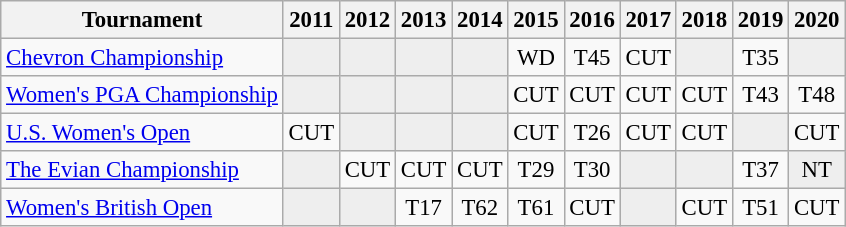<table class="wikitable" style="font-size:95%;text-align:center;">
<tr>
<th>Tournament</th>
<th>2011</th>
<th>2012</th>
<th>2013</th>
<th>2014</th>
<th>2015</th>
<th>2016</th>
<th>2017</th>
<th>2018</th>
<th>2019</th>
<th>2020</th>
</tr>
<tr>
<td align=left><a href='#'>Chevron Championship</a></td>
<td style="background:#eeeeee;"></td>
<td style="background:#eeeeee;"></td>
<td style="background:#eeeeee;"></td>
<td style="background:#eeeeee;"></td>
<td>WD</td>
<td>T45</td>
<td>CUT</td>
<td style="background:#eeeeee;"></td>
<td>T35</td>
<td style="background:#eeeeee;"></td>
</tr>
<tr>
<td align=left><a href='#'>Women's PGA Championship</a></td>
<td style="background:#eeeeee;"></td>
<td style="background:#eeeeee;"></td>
<td style="background:#eeeeee;"></td>
<td style="background:#eeeeee;"></td>
<td>CUT</td>
<td>CUT</td>
<td>CUT</td>
<td>CUT</td>
<td>T43</td>
<td>T48</td>
</tr>
<tr>
<td align=left><a href='#'>U.S. Women's Open</a></td>
<td>CUT</td>
<td style="background:#eeeeee;"></td>
<td style="background:#eeeeee;"></td>
<td style="background:#eeeeee;"></td>
<td>CUT</td>
<td>T26</td>
<td>CUT</td>
<td>CUT</td>
<td style="background:#eeeeee;"></td>
<td>CUT</td>
</tr>
<tr>
<td align=left><a href='#'>The Evian Championship</a></td>
<td style="background:#eeeeee;"></td>
<td>CUT</td>
<td>CUT</td>
<td>CUT</td>
<td>T29</td>
<td>T30</td>
<td style="background:#eeeeee;"></td>
<td style="background:#eeeeee;"></td>
<td>T37</td>
<td style="background:#eeeeee;">NT</td>
</tr>
<tr>
<td align=left><a href='#'>Women's British Open</a></td>
<td style="background:#eeeeee;"></td>
<td style="background:#eeeeee;"></td>
<td>T17</td>
<td>T62</td>
<td>T61</td>
<td>CUT</td>
<td style="background:#eeeeee;"></td>
<td>CUT</td>
<td>T51</td>
<td>CUT</td>
</tr>
</table>
